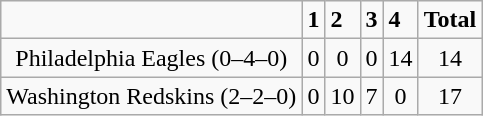<table class="wikitable" 80%>
<tr>
<td></td>
<td><strong>1</strong></td>
<td><strong>2</strong></td>
<td><strong>3</strong></td>
<td><strong>4</strong></td>
<td><strong>Total</strong></td>
</tr>
<tr style="text-align:center;" bgcolor="">
<td>Philadelphia Eagles (0–4–0)</td>
<td>0</td>
<td>0</td>
<td>0</td>
<td>14</td>
<td>14</td>
</tr>
<tr style="text-align:center;" bgcolor="">
<td>Washington Redskins   (2–2–0)</td>
<td>0</td>
<td>10</td>
<td>7</td>
<td>0</td>
<td>17</td>
</tr>
</table>
